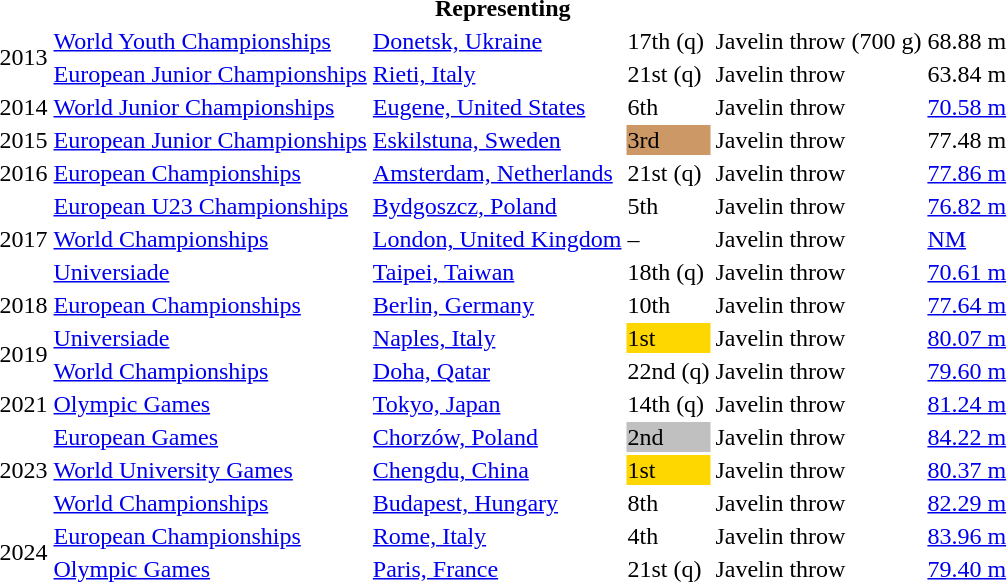<table>
<tr>
<th colspan="6">Representing </th>
</tr>
<tr>
<td rowspan=2>2013</td>
<td><a href='#'>World Youth Championships</a></td>
<td><a href='#'>Donetsk, Ukraine</a></td>
<td>17th (q)</td>
<td>Javelin throw (700 g)</td>
<td>68.88 m</td>
</tr>
<tr>
<td><a href='#'>European Junior Championships</a></td>
<td><a href='#'>Rieti, Italy</a></td>
<td>21st (q)</td>
<td>Javelin throw</td>
<td>63.84 m</td>
</tr>
<tr>
<td>2014</td>
<td><a href='#'>World Junior Championships</a></td>
<td><a href='#'>Eugene, United States</a></td>
<td>6th</td>
<td>Javelin throw</td>
<td><a href='#'>70.58 m</a></td>
</tr>
<tr>
<td>2015</td>
<td><a href='#'>European Junior Championships</a></td>
<td><a href='#'>Eskilstuna, Sweden</a></td>
<td bgcolor=cc9966>3rd</td>
<td>Javelin throw</td>
<td>77.48 m</td>
</tr>
<tr>
<td>2016</td>
<td><a href='#'>European Championships</a></td>
<td><a href='#'>Amsterdam, Netherlands</a></td>
<td>21st (q)</td>
<td>Javelin throw</td>
<td><a href='#'>77.86 m</a></td>
</tr>
<tr>
<td rowspan=3>2017</td>
<td><a href='#'>European U23 Championships</a></td>
<td><a href='#'>Bydgoszcz, Poland</a></td>
<td>5th</td>
<td>Javelin throw</td>
<td><a href='#'>76.82 m</a></td>
</tr>
<tr>
<td><a href='#'>World Championships</a></td>
<td><a href='#'>London, United Kingdom</a></td>
<td>–</td>
<td>Javelin throw</td>
<td><a href='#'>NM</a></td>
</tr>
<tr>
<td><a href='#'>Universiade</a></td>
<td><a href='#'>Taipei, Taiwan</a></td>
<td>18th (q)</td>
<td>Javelin throw</td>
<td><a href='#'>70.61 m</a></td>
</tr>
<tr>
<td>2018</td>
<td><a href='#'>European Championships</a></td>
<td><a href='#'>Berlin, Germany</a></td>
<td>10th</td>
<td>Javelin throw</td>
<td><a href='#'>77.64 m</a></td>
</tr>
<tr>
<td rowspan=2>2019</td>
<td><a href='#'>Universiade</a></td>
<td><a href='#'>Naples, Italy</a></td>
<td bgcolor=gold>1st</td>
<td>Javelin throw</td>
<td><a href='#'>80.07 m</a></td>
</tr>
<tr>
<td><a href='#'>World Championships</a></td>
<td><a href='#'>Doha, Qatar</a></td>
<td>22nd (q)</td>
<td>Javelin throw</td>
<td><a href='#'>79.60 m</a></td>
</tr>
<tr>
<td>2021</td>
<td><a href='#'>Olympic Games</a></td>
<td><a href='#'>Tokyo, Japan</a></td>
<td>14th (q)</td>
<td>Javelin throw</td>
<td><a href='#'>81.24 m</a></td>
</tr>
<tr>
<td rowspan=3>2023</td>
<td><a href='#'>European Games</a></td>
<td><a href='#'>Chorzów, Poland</a></td>
<td bgcolor=silver>2nd</td>
<td>Javelin throw</td>
<td><a href='#'>84.22 m</a></td>
</tr>
<tr>
<td><a href='#'>World University Games</a></td>
<td><a href='#'>Chengdu, China</a></td>
<td bgcolor=gold>1st</td>
<td>Javelin throw</td>
<td><a href='#'>80.37 m</a></td>
</tr>
<tr>
<td><a href='#'>World Championships</a></td>
<td><a href='#'>Budapest, Hungary</a></td>
<td>8th</td>
<td>Javelin throw</td>
<td><a href='#'>82.29 m</a></td>
</tr>
<tr>
<td rowspan=2>2024</td>
<td><a href='#'>European Championships</a></td>
<td><a href='#'>Rome, Italy</a></td>
<td>4th</td>
<td>Javelin throw</td>
<td><a href='#'>83.96 m</a></td>
</tr>
<tr>
<td><a href='#'>Olympic Games</a></td>
<td><a href='#'>Paris, France</a></td>
<td>21st (q)</td>
<td>Javelin throw</td>
<td><a href='#'>79.40 m</a></td>
</tr>
</table>
